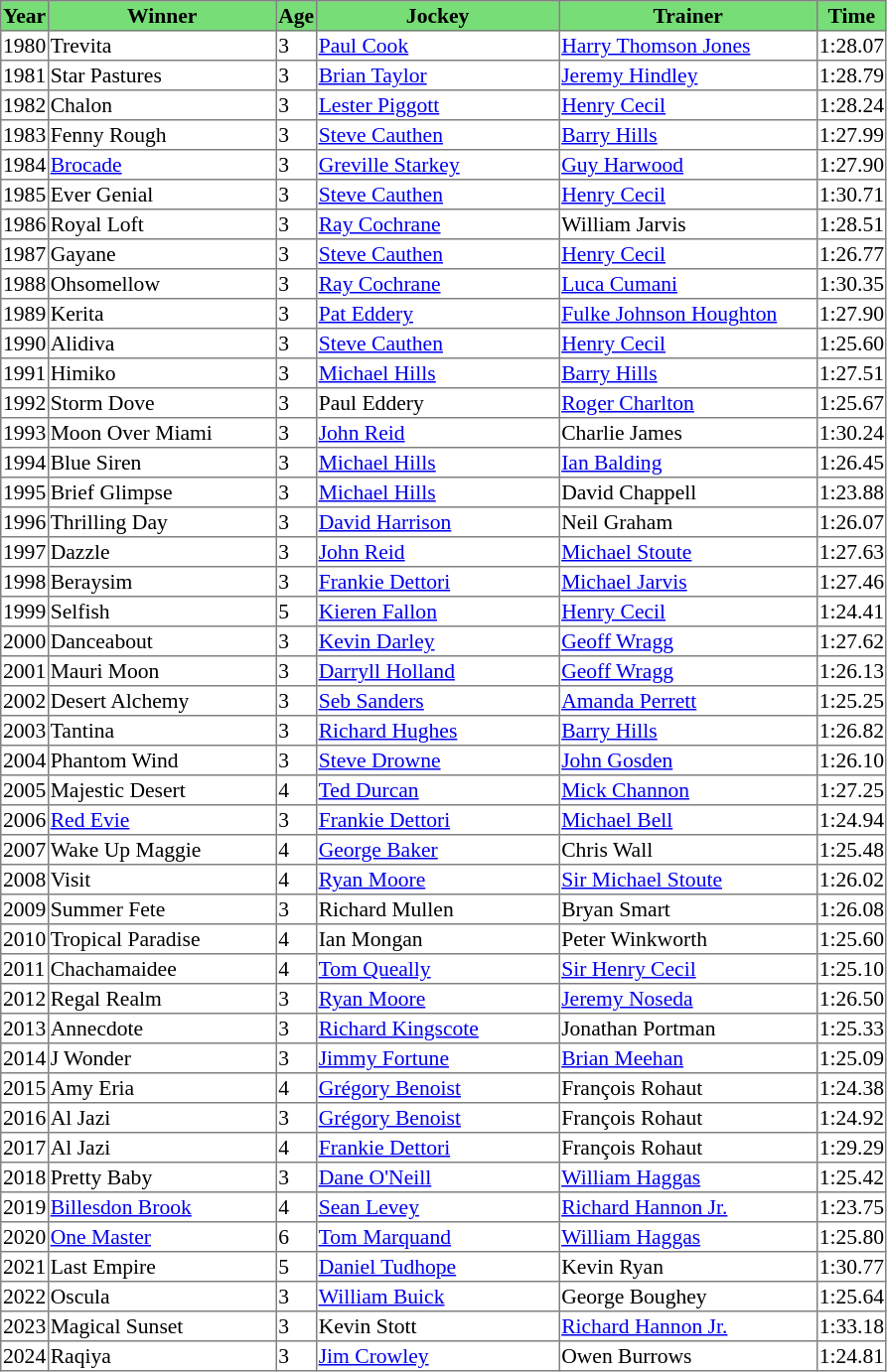<table class = "sortable" | border="1" style="border-collapse: collapse; font-size:90%">
<tr bgcolor="#77dd77" align="center">
<th>Year</th>
<th>Winner</th>
<th>Age</th>
<th>Jockey</th>
<th>Trainer</th>
<th>Time</th>
</tr>
<tr>
<td>1980</td>
<td width=150px>Trevita</td>
<td>3</td>
<td width=160px><a href='#'>Paul Cook</a></td>
<td width=170px><a href='#'>Harry Thomson Jones</a></td>
<td>1:28.07</td>
</tr>
<tr>
<td>1981</td>
<td>Star Pastures</td>
<td>3</td>
<td><a href='#'>Brian Taylor</a></td>
<td><a href='#'>Jeremy Hindley</a></td>
<td>1:28.79</td>
</tr>
<tr>
<td>1982</td>
<td>Chalon</td>
<td>3</td>
<td><a href='#'>Lester Piggott</a></td>
<td><a href='#'>Henry Cecil</a></td>
<td>1:28.24</td>
</tr>
<tr>
<td>1983</td>
<td>Fenny Rough</td>
<td>3</td>
<td><a href='#'>Steve Cauthen</a></td>
<td><a href='#'>Barry Hills</a></td>
<td>1:27.99</td>
</tr>
<tr>
<td>1984</td>
<td><a href='#'>Brocade</a></td>
<td>3</td>
<td><a href='#'>Greville Starkey</a></td>
<td><a href='#'>Guy Harwood</a></td>
<td>1:27.90</td>
</tr>
<tr>
<td>1985</td>
<td>Ever Genial</td>
<td>3</td>
<td><a href='#'>Steve Cauthen</a></td>
<td><a href='#'>Henry Cecil</a></td>
<td>1:30.71</td>
</tr>
<tr>
<td>1986</td>
<td>Royal Loft</td>
<td>3</td>
<td><a href='#'>Ray Cochrane</a></td>
<td>William Jarvis</td>
<td>1:28.51</td>
</tr>
<tr>
<td>1987</td>
<td>Gayane</td>
<td>3</td>
<td><a href='#'>Steve Cauthen</a></td>
<td><a href='#'>Henry Cecil</a></td>
<td>1:26.77</td>
</tr>
<tr>
<td>1988</td>
<td>Ohsomellow</td>
<td>3</td>
<td><a href='#'>Ray Cochrane</a></td>
<td><a href='#'>Luca Cumani</a></td>
<td>1:30.35</td>
</tr>
<tr>
<td>1989</td>
<td>Kerita</td>
<td>3</td>
<td><a href='#'>Pat Eddery</a></td>
<td><a href='#'>Fulke Johnson Houghton</a></td>
<td>1:27.90</td>
</tr>
<tr>
<td>1990</td>
<td>Alidiva</td>
<td>3</td>
<td><a href='#'>Steve Cauthen</a></td>
<td><a href='#'>Henry Cecil</a></td>
<td>1:25.60</td>
</tr>
<tr>
<td>1991</td>
<td>Himiko</td>
<td>3</td>
<td><a href='#'>Michael Hills</a></td>
<td><a href='#'>Barry Hills</a></td>
<td>1:27.51</td>
</tr>
<tr>
<td>1992</td>
<td>Storm Dove</td>
<td>3</td>
<td>Paul Eddery</td>
<td><a href='#'>Roger Charlton</a></td>
<td>1:25.67</td>
</tr>
<tr>
<td>1993</td>
<td>Moon Over Miami</td>
<td>3</td>
<td><a href='#'>John Reid</a></td>
<td>Charlie James</td>
<td>1:30.24</td>
</tr>
<tr>
<td>1994</td>
<td>Blue Siren</td>
<td>3</td>
<td><a href='#'>Michael Hills</a></td>
<td><a href='#'>Ian Balding</a></td>
<td>1:26.45</td>
</tr>
<tr>
<td>1995</td>
<td>Brief Glimpse</td>
<td>3</td>
<td><a href='#'>Michael Hills</a></td>
<td>David Chappell</td>
<td>1:23.88</td>
</tr>
<tr>
<td>1996</td>
<td>Thrilling Day</td>
<td>3</td>
<td><a href='#'>David Harrison</a></td>
<td>Neil Graham</td>
<td>1:26.07</td>
</tr>
<tr>
<td>1997</td>
<td>Dazzle</td>
<td>3</td>
<td><a href='#'>John Reid</a></td>
<td><a href='#'>Michael Stoute</a></td>
<td>1:27.63</td>
</tr>
<tr>
<td>1998</td>
<td>Beraysim</td>
<td>3</td>
<td><a href='#'>Frankie Dettori</a></td>
<td><a href='#'>Michael Jarvis</a></td>
<td>1:27.46</td>
</tr>
<tr>
<td>1999</td>
<td>Selfish</td>
<td>5</td>
<td><a href='#'>Kieren Fallon</a></td>
<td><a href='#'>Henry Cecil</a></td>
<td>1:24.41</td>
</tr>
<tr>
<td>2000</td>
<td>Danceabout</td>
<td>3</td>
<td><a href='#'>Kevin Darley</a></td>
<td><a href='#'>Geoff Wragg</a></td>
<td>1:27.62</td>
</tr>
<tr>
<td>2001</td>
<td>Mauri Moon</td>
<td>3</td>
<td><a href='#'>Darryll Holland</a></td>
<td><a href='#'>Geoff Wragg</a></td>
<td>1:26.13</td>
</tr>
<tr>
<td>2002</td>
<td>Desert Alchemy</td>
<td>3</td>
<td><a href='#'>Seb Sanders</a></td>
<td><a href='#'>Amanda Perrett</a></td>
<td>1:25.25</td>
</tr>
<tr>
<td>2003</td>
<td>Tantina</td>
<td>3</td>
<td><a href='#'>Richard Hughes</a></td>
<td><a href='#'>Barry Hills</a></td>
<td>1:26.82</td>
</tr>
<tr>
<td>2004</td>
<td>Phantom Wind</td>
<td>3</td>
<td><a href='#'>Steve Drowne</a></td>
<td><a href='#'>John Gosden</a></td>
<td>1:26.10</td>
</tr>
<tr>
<td>2005</td>
<td>Majestic Desert</td>
<td>4</td>
<td><a href='#'>Ted Durcan</a></td>
<td><a href='#'>Mick Channon</a></td>
<td>1:27.25</td>
</tr>
<tr>
<td>2006</td>
<td><a href='#'>Red Evie</a></td>
<td>3</td>
<td><a href='#'>Frankie Dettori</a></td>
<td><a href='#'>Michael Bell</a></td>
<td>1:24.94</td>
</tr>
<tr>
<td>2007</td>
<td>Wake Up Maggie</td>
<td>4</td>
<td><a href='#'>George Baker</a></td>
<td>Chris Wall</td>
<td>1:25.48</td>
</tr>
<tr>
<td>2008</td>
<td>Visit</td>
<td>4</td>
<td><a href='#'>Ryan Moore</a></td>
<td><a href='#'>Sir Michael Stoute</a></td>
<td>1:26.02</td>
</tr>
<tr>
<td>2009</td>
<td>Summer Fete</td>
<td>3</td>
<td>Richard Mullen</td>
<td>Bryan Smart</td>
<td>1:26.08</td>
</tr>
<tr>
<td>2010</td>
<td>Tropical Paradise</td>
<td>4</td>
<td>Ian Mongan</td>
<td>Peter Winkworth</td>
<td>1:25.60</td>
</tr>
<tr>
<td>2011</td>
<td>Chachamaidee</td>
<td>4</td>
<td><a href='#'>Tom Queally</a></td>
<td><a href='#'>Sir Henry Cecil</a></td>
<td>1:25.10</td>
</tr>
<tr>
<td>2012</td>
<td>Regal Realm</td>
<td>3</td>
<td><a href='#'>Ryan Moore</a></td>
<td><a href='#'>Jeremy Noseda</a></td>
<td>1:26.50</td>
</tr>
<tr>
<td>2013</td>
<td>Annecdote</td>
<td>3</td>
<td><a href='#'>Richard Kingscote</a></td>
<td>Jonathan Portman</td>
<td>1:25.33</td>
</tr>
<tr>
<td>2014</td>
<td>J Wonder</td>
<td>3</td>
<td><a href='#'>Jimmy Fortune</a></td>
<td><a href='#'>Brian Meehan</a></td>
<td>1:25.09</td>
</tr>
<tr>
<td>2015</td>
<td>Amy Eria</td>
<td>4</td>
<td><a href='#'>Grégory Benoist</a></td>
<td>François Rohaut</td>
<td>1:24.38</td>
</tr>
<tr>
<td>2016</td>
<td>Al Jazi</td>
<td>3</td>
<td><a href='#'>Grégory Benoist</a></td>
<td>François Rohaut</td>
<td>1:24.92</td>
</tr>
<tr>
<td>2017</td>
<td>Al Jazi</td>
<td>4</td>
<td><a href='#'>Frankie Dettori</a></td>
<td>François Rohaut</td>
<td>1:29.29</td>
</tr>
<tr>
<td>2018</td>
<td>Pretty Baby</td>
<td>3</td>
<td><a href='#'>Dane O'Neill</a></td>
<td><a href='#'>William Haggas</a></td>
<td>1:25.42</td>
</tr>
<tr>
<td>2019</td>
<td><a href='#'>Billesdon Brook</a></td>
<td>4</td>
<td><a href='#'>Sean Levey</a></td>
<td><a href='#'>Richard Hannon Jr.</a></td>
<td>1:23.75</td>
</tr>
<tr>
<td>2020</td>
<td><a href='#'>One Master</a></td>
<td>6</td>
<td><a href='#'>Tom Marquand</a></td>
<td><a href='#'>William Haggas</a></td>
<td>1:25.80</td>
</tr>
<tr>
<td>2021</td>
<td>Last Empire</td>
<td>5</td>
<td><a href='#'>Daniel Tudhope</a></td>
<td>Kevin Ryan</td>
<td>1:30.77</td>
</tr>
<tr>
<td>2022</td>
<td>Oscula</td>
<td>3</td>
<td><a href='#'>William Buick</a></td>
<td>George Boughey</td>
<td>1:25.64</td>
</tr>
<tr>
<td>2023</td>
<td>Magical Sunset</td>
<td>3</td>
<td>Kevin Stott</td>
<td><a href='#'>Richard Hannon Jr.</a></td>
<td>1:33.18</td>
</tr>
<tr>
<td>2024</td>
<td>Raqiya</td>
<td>3</td>
<td><a href='#'>Jim Crowley</a></td>
<td>Owen Burrows</td>
<td>1:24.81</td>
</tr>
</table>
